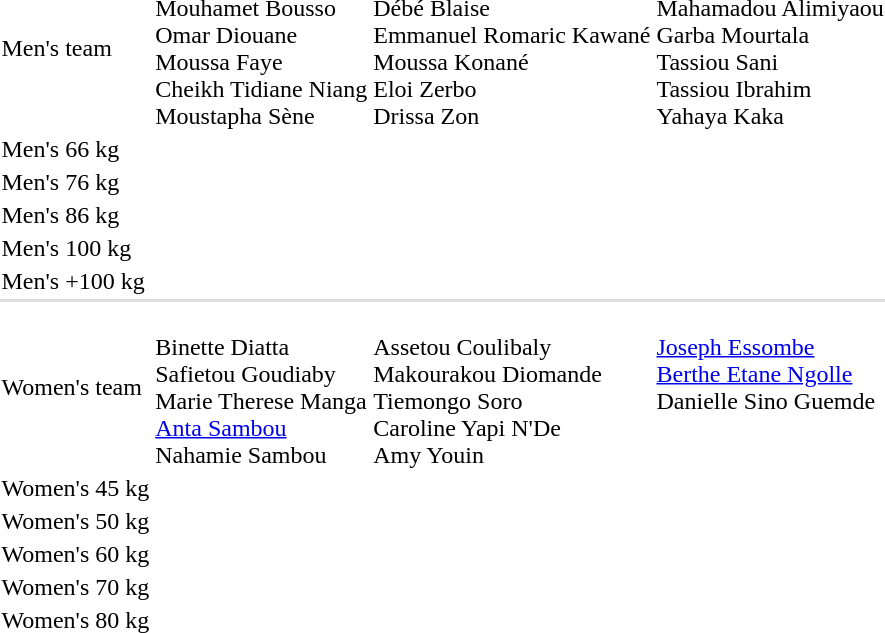<table>
<tr>
<td>Men's team</td>
<td><br>Mouhamet Bousso<br>Omar Diouane<br>Moussa Faye<br>Cheikh Tidiane Niang<br>Moustapha Sène</td>
<td><br>Débé Blaise<br>Emmanuel Romaric Kawané<br>Moussa Konané<br>Eloi Zerbo<br>Drissa Zon</td>
<td nowrap><br>Mahamadou Alimiyaou<br>Garba Mourtala<br>Tassiou Sani<br>Tassiou Ibrahim<br>Yahaya Kaka</td>
</tr>
<tr>
<td>Men's 66 kg</td>
<td></td>
<td></td>
<td></td>
</tr>
<tr>
<td>Men's 76 kg</td>
<td></td>
<td></td>
<td></td>
</tr>
<tr>
<td>Men's 86 kg</td>
<td></td>
<td></td>
<td></td>
</tr>
<tr>
<td>Men's 100 kg</td>
<td></td>
<td></td>
<td></td>
</tr>
<tr>
<td>Men's +100 kg</td>
<td></td>
<td nowrap></td>
<td></td>
</tr>
<tr bgcolor=#dddddd>
<td colspan=4></td>
</tr>
<tr>
<td>Women's team</td>
<td nowrap><br>Binette Diatta<br>Safietou Goudiaby<br>Marie Therese Manga<br><a href='#'>Anta Sambou</a><br>Nahamie Sambou</td>
<td><br>Assetou Coulibaly<br>Makourakou Diomande<br>Tiemongo Soro<br>Caroline Yapi N'De<br>Amy Youin</td>
<td valign=top nowrap><br><a href='#'>Joseph Essombe</a><br><a href='#'>Berthe Etane Ngolle</a><br>Danielle Sino Guemde</td>
</tr>
<tr>
<td>Women's 45 kg</td>
<td></td>
<td nowrap></td>
<td></td>
</tr>
<tr>
<td>Women's 50 kg</td>
<td></td>
<td></td>
<td></td>
</tr>
<tr>
<td>Women's 60 kg</td>
<td></td>
<td></td>
<td></td>
</tr>
<tr>
<td>Women's 70 kg</td>
<td></td>
<td></td>
<td nowrap></td>
</tr>
<tr>
<td>Women's 80 kg</td>
<td></td>
<td></td>
<td></td>
</tr>
</table>
